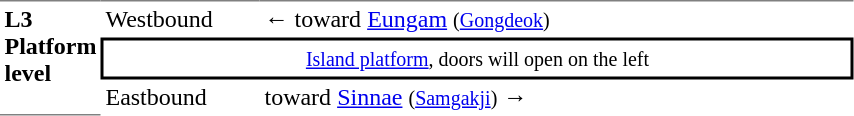<table table border=0 cellspacing=0 cellpadding=3>
<tr>
<td style="border-top:solid 1px gray;border-bottom:solid 1px gray;" width=50 rowspan=10 valign=top><strong>L3<br>Platform level</strong></td>
<td style="border-bottom:solid 0px gray;border-top:solid 1px gray;" width=100>Westbound</td>
<td style="border-bottom:solid 0px gray;border-top:solid 1px gray;" width=390>←  toward <a href='#'>Eungam</a> <small>(<a href='#'>Gongdeok</a>)</small></td>
</tr>
<tr>
<td style="border-top:solid 2px black;border-right:solid 2px black;border-left:solid 2px black;border-bottom:solid 2px black;text-align:center;" colspan=2><small><a href='#'>Island platform</a>, doors will open on the left </small></td>
</tr>
<tr>
<td>Eastbound</td>
<td>  toward <a href='#'>Sinnae</a> <small>(<a href='#'>Samgakji</a>)</small> →</td>
</tr>
</table>
